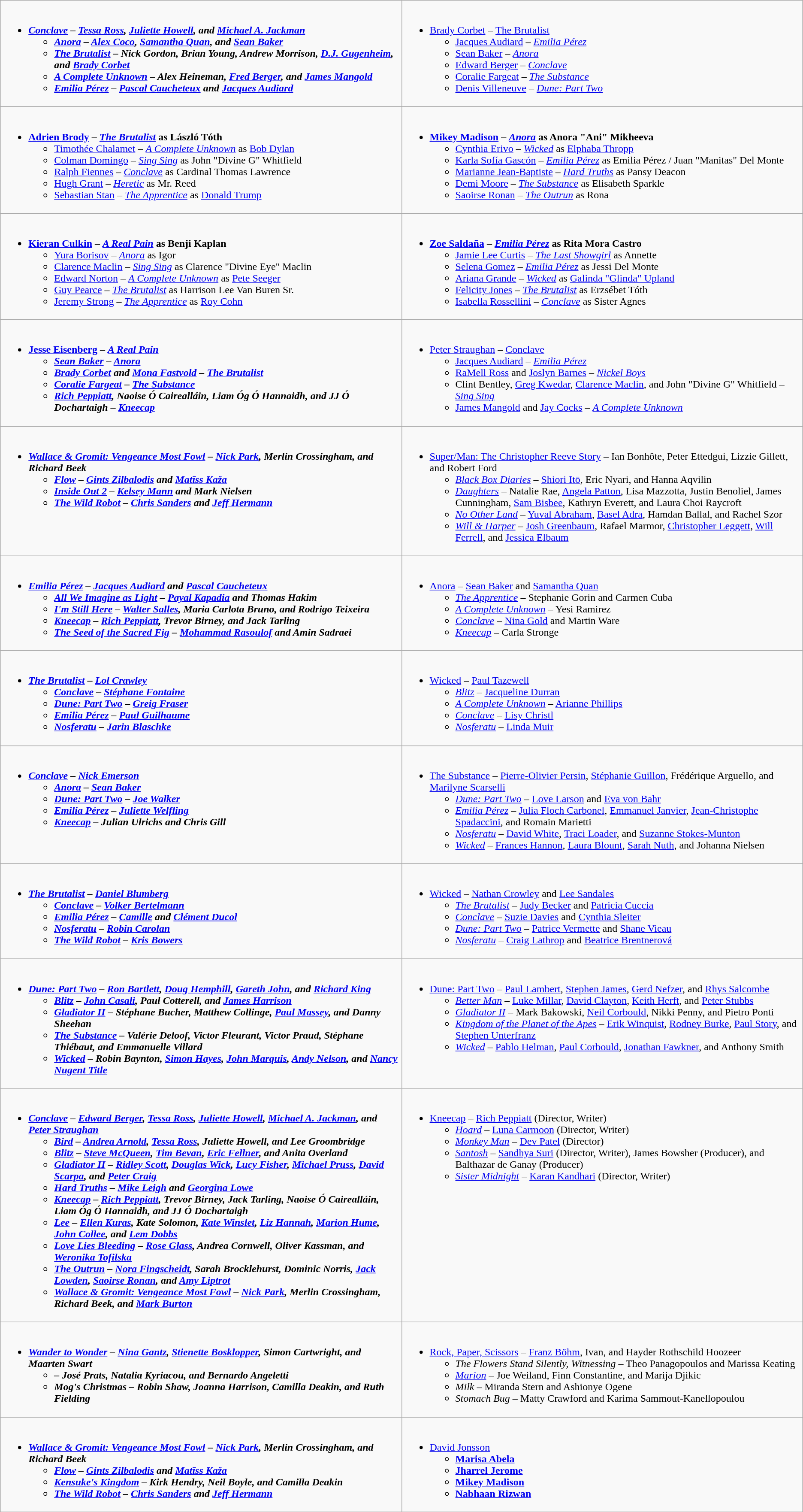<table class="wikitable">
<tr>
<td valign="top" width="50%"><br><ul><li><strong><em><a href='#'>Conclave</a><em> – <a href='#'>Tessa Ross</a>, <a href='#'>Juliette Howell</a>, and <a href='#'>Michael A. Jackman</a><strong><ul><li></em><a href='#'>Anora</a><em> – <a href='#'>Alex Coco</a>, <a href='#'>Samantha Quan</a>, and <a href='#'>Sean Baker</a></li><li></em><a href='#'>The Brutalist</a><em> – Nick Gordon, Brian Young, Andrew Morrison, <a href='#'>D.J. Gugenheim</a>, and <a href='#'>Brady Corbet</a></li><li></em><a href='#'>A Complete Unknown</a><em> – Alex Heineman, <a href='#'>Fred Berger</a>, and <a href='#'>James Mangold</a></li><li></em><a href='#'>Emilia Pérez</a><em> – <a href='#'>Pascal Caucheteux</a> and <a href='#'>Jacques Audiard</a></li></ul></li></ul></td>
<td valign="top" width="50%"><br><ul><li></strong><a href='#'>Brady Corbet</a> – </em><a href='#'>The Brutalist</a></em></strong><ul><li><a href='#'>Jacques Audiard</a> – <em><a href='#'>Emilia Pérez</a></em></li><li><a href='#'>Sean Baker</a> – <em><a href='#'>Anora</a></em></li><li><a href='#'>Edward Berger</a> – <em><a href='#'>Conclave</a></em></li><li><a href='#'>Coralie Fargeat</a> – <em><a href='#'>The Substance</a></em></li><li><a href='#'>Denis Villeneuve</a> – <em><a href='#'>Dune: Part Two</a></em></li></ul></li></ul></td>
</tr>
<tr>
<td valign="top" width="50%"><br><ul><li><strong><a href='#'>Adrien Brody</a> – <em><a href='#'>The Brutalist</a></em> as László Tóth</strong><ul><li><a href='#'>Timothée Chalamet</a> – <em><a href='#'>A Complete Unknown</a></em> as <a href='#'>Bob Dylan</a></li><li><a href='#'>Colman Domingo</a> – <em><a href='#'>Sing Sing</a></em> as John "Divine G" Whitfield</li><li><a href='#'>Ralph Fiennes</a> – <em><a href='#'>Conclave</a></em> as Cardinal Thomas Lawrence</li><li><a href='#'>Hugh Grant</a> – <em><a href='#'>Heretic</a></em> as Mr. Reed</li><li><a href='#'>Sebastian Stan</a> – <em><a href='#'>The Apprentice</a></em> as <a href='#'>Donald Trump</a></li></ul></li></ul></td>
<td valign="top" width="50%"><br><ul><li><strong><a href='#'>Mikey Madison</a> – <em><a href='#'>Anora</a></em> as Anora "Ani" Mikheeva</strong><ul><li><a href='#'>Cynthia Erivo</a> – <em><a href='#'>Wicked</a></em> as <a href='#'>Elphaba Thropp</a></li><li><a href='#'>Karla Sofía Gascón</a> – <em><a href='#'>Emilia Pérez</a></em> as Emilia Pérez / Juan "Manitas" Del Monte</li><li><a href='#'>Marianne Jean-Baptiste</a> – <em><a href='#'>Hard Truths</a></em> as Pansy Deacon</li><li><a href='#'>Demi Moore</a> – <em><a href='#'>The Substance</a></em> as Elisabeth Sparkle</li><li><a href='#'>Saoirse Ronan</a> – <em><a href='#'>The Outrun</a></em> as Rona</li></ul></li></ul></td>
</tr>
<tr>
<td valign="top" width="50%"><br><ul><li><strong><a href='#'>Kieran Culkin</a> – <em><a href='#'>A Real Pain</a></em> as Benji Kaplan</strong><ul><li><a href='#'>Yura Borisov</a> – <em><a href='#'>Anora</a></em> as Igor</li><li><a href='#'>Clarence Maclin</a> – <em><a href='#'>Sing Sing</a></em> as Clarence "Divine Eye" Maclin</li><li><a href='#'>Edward Norton</a> – <em><a href='#'>A Complete Unknown</a></em> as <a href='#'>Pete Seeger</a></li><li><a href='#'>Guy Pearce</a> – <em><a href='#'>The Brutalist</a></em> as Harrison Lee Van Buren Sr.</li><li><a href='#'>Jeremy Strong</a> – <em><a href='#'>The Apprentice</a></em> as <a href='#'>Roy Cohn</a></li></ul></li></ul></td>
<td valign="top" width="50%"><br><ul><li><strong><a href='#'>Zoe Saldaña</a> – <em><a href='#'>Emilia Pérez</a></em> as Rita Mora Castro</strong><ul><li><a href='#'>Jamie Lee Curtis</a> – <em><a href='#'>The Last Showgirl</a></em> as Annette</li><li><a href='#'>Selena Gomez</a> – <em><a href='#'>Emilia Pérez</a></em> as Jessi Del Monte</li><li><a href='#'>Ariana Grande</a> – <em><a href='#'>Wicked</a></em> as <a href='#'>Galinda "Glinda" Upland</a></li><li><a href='#'>Felicity Jones</a> – <em><a href='#'>The Brutalist</a></em> as Erzsébet Tóth</li><li><a href='#'>Isabella Rossellini</a> – <em><a href='#'>Conclave</a></em> as Sister Agnes</li></ul></li></ul></td>
</tr>
<tr>
<td valign="top" width="50%"><br><ul><li><strong><a href='#'>Jesse Eisenberg</a> – <em><a href='#'>A Real Pain</a><strong><em><ul><li><a href='#'>Sean Baker</a> – </em><a href='#'>Anora</a><em></li><li><a href='#'>Brady Corbet</a> and <a href='#'>Mona Fastvold</a> – </em><a href='#'>The Brutalist</a><em></li><li><a href='#'>Coralie Fargeat</a> – </em><a href='#'>The Substance</a><em></li><li><a href='#'>Rich Peppiatt</a>, Naoise Ó Cairealláin, Liam Óg Ó Hannaidh, and JJ Ó Dochartaigh – </em><a href='#'>Kneecap</a><em></li></ul></li></ul></td>
<td valign="top" width="50%"><br><ul><li></strong><a href='#'>Peter Straughan</a> – </em><a href='#'>Conclave</a></em></strong><ul><li><a href='#'>Jacques Audiard</a> – <em><a href='#'>Emilia Pérez</a></em></li><li><a href='#'>RaMell Ross</a> and <a href='#'>Joslyn Barnes</a> – <em><a href='#'>Nickel Boys</a></em></li><li>Clint Bentley, <a href='#'>Greg Kwedar</a>, <a href='#'>Clarence Maclin</a>, and John "Divine G" Whitfield – <em><a href='#'>Sing Sing</a></em></li><li><a href='#'>James Mangold</a> and <a href='#'>Jay Cocks</a> – <em><a href='#'>A Complete Unknown</a></em></li></ul></li></ul></td>
</tr>
<tr>
<td valign="top" width="50%"><br><ul><li><strong><em><a href='#'>Wallace & Gromit: Vengeance Most Fowl</a><em> – <a href='#'>Nick Park</a>, Merlin Crossingham, and Richard Beek<strong><ul><li></em><a href='#'>Flow</a><em> – <a href='#'>Gints Zilbalodis</a> and <a href='#'>Matīss Kaža</a></li><li></em><a href='#'>Inside Out 2</a><em> – <a href='#'>Kelsey Mann</a> and Mark Nielsen</li><li></em><a href='#'>The Wild Robot</a><em> – <a href='#'>Chris Sanders</a> and <a href='#'>Jeff Hermann</a></li></ul></li></ul></td>
<td valign="top" width="50%"><br><ul><li></em></strong><a href='#'>Super/Man: The Christopher Reeve Story</a></em> – Ian Bonhôte, Peter Ettedgui, Lizzie Gillett, and Robert Ford</strong><ul><li><em><a href='#'>Black Box Diaries</a></em> – <a href='#'>Shiori Itō</a>, Eric Nyari, and Hanna Aqvilin</li><li><em><a href='#'>Daughters</a></em> – Natalie Rae, <a href='#'>Angela Patton</a>, Lisa Mazzotta, Justin Benoliel, James Cunningham, <a href='#'>Sam Bisbee</a>, Kathryn Everett, and Laura Choi Raycroft</li><li><em><a href='#'>No Other Land</a></em> – <a href='#'>Yuval Abraham</a>, <a href='#'>Basel Adra</a>, Hamdan Ballal, and Rachel Szor</li><li><em><a href='#'>Will & Harper</a></em> – <a href='#'>Josh Greenbaum</a>, Rafael Marmor, <a href='#'>Christopher Leggett</a>, <a href='#'>Will Ferrell</a>, and <a href='#'>Jessica Elbaum</a></li></ul></li></ul></td>
</tr>
<tr>
<td valign="top" width="50%"><br><ul><li><strong><em><a href='#'>Emilia Pérez</a><em> – <a href='#'>Jacques Audiard</a> and <a href='#'>Pascal Caucheteux</a><strong><ul><li></em><a href='#'>All We Imagine as Light</a><em> – <a href='#'>Payal Kapadia</a> and Thomas Hakim</li><li></em><a href='#'>I'm Still Here</a><em> – <a href='#'>Walter Salles</a>, Maria Carlota Bruno, and Rodrigo Teixeira</li><li></em><a href='#'>Kneecap</a><em> – <a href='#'>Rich Peppiatt</a>, Trevor Birney, and Jack Tarling</li><li></em><a href='#'>The Seed of the Sacred Fig</a><em> – <a href='#'>Mohammad Rasoulof</a> and Amin Sadraei</li></ul></li></ul></td>
<td valign="top" width="50%"><br><ul><li></em></strong><a href='#'>Anora</a></em> – <a href='#'>Sean Baker</a> and <a href='#'>Samantha Quan</a></strong><ul><li><em><a href='#'>The Apprentice</a></em> – Stephanie Gorin and Carmen Cuba</li><li><em><a href='#'>A Complete Unknown</a></em> – Yesi Ramirez</li><li><em><a href='#'>Conclave</a></em> – <a href='#'>Nina Gold</a> and Martin Ware</li><li><em><a href='#'>Kneecap</a></em> – Carla Stronge</li></ul></li></ul></td>
</tr>
<tr>
<td valign="top" width="50%"><br><ul><li><strong><em><a href='#'>The Brutalist</a><em> – <a href='#'>Lol Crawley</a><strong><ul><li></em><a href='#'>Conclave</a><em> – <a href='#'>Stéphane Fontaine</a></li><li></em><a href='#'>Dune: Part Two</a><em> – <a href='#'>Greig Fraser</a></li><li></em><a href='#'>Emilia Pérez</a><em> – <a href='#'>Paul Guilhaume</a></li><li></em><a href='#'>Nosferatu</a><em> – <a href='#'>Jarin Blaschke</a></li></ul></li></ul></td>
<td valign="top" width="50%"><br><ul><li></em></strong><a href='#'>Wicked</a></em> – <a href='#'>Paul Tazewell</a></strong><ul><li><em><a href='#'>Blitz</a></em> – <a href='#'>Jacqueline Durran</a></li><li><em><a href='#'>A Complete Unknown</a></em> – <a href='#'>Arianne Phillips</a></li><li><em><a href='#'>Conclave</a></em> – <a href='#'>Lisy Christl</a></li><li><em><a href='#'>Nosferatu</a></em> – <a href='#'>Linda Muir</a></li></ul></li></ul></td>
</tr>
<tr>
<td valign="top" width="50%"><br><ul><li><strong><em><a href='#'>Conclave</a><em> – <a href='#'>Nick Emerson</a><strong><ul><li></em><a href='#'>Anora</a><em> – <a href='#'>Sean Baker</a></li><li></em><a href='#'>Dune: Part Two</a><em> – <a href='#'>Joe Walker</a></li><li></em><a href='#'>Emilia Pérez</a><em> – <a href='#'>Juliette Welfling</a></li><li></em><a href='#'>Kneecap</a><em> – Julian Ulrichs and Chris Gill</li></ul></li></ul></td>
<td valign="top" width="50%"><br><ul><li></em></strong><a href='#'>The Substance</a></em> – <a href='#'>Pierre-Olivier Persin</a>, <a href='#'>Stéphanie Guillon</a>, Frédérique Arguello, and <a href='#'>Marilyne Scarselli</a></strong><ul><li><em><a href='#'>Dune: Part Two</a></em> – <a href='#'>Love Larson</a> and <a href='#'>Eva von Bahr</a></li><li><em><a href='#'>Emilia Pérez</a></em> – <a href='#'>Julia Floch Carbonel</a>, <a href='#'>Emmanuel Janvier</a>, <a href='#'>Jean-Christophe Spadaccini</a>, and Romain Marietti</li><li><em><a href='#'>Nosferatu</a></em> – <a href='#'>David White</a>, <a href='#'>Traci Loader</a>, and <a href='#'>Suzanne Stokes-Munton</a></li><li><em><a href='#'>Wicked</a></em> – <a href='#'>Frances Hannon</a>, <a href='#'>Laura Blount</a>, <a href='#'>Sarah Nuth</a>, and Johanna Nielsen</li></ul></li></ul></td>
</tr>
<tr>
<td valign="top" width="50%"><br><ul><li><strong><em><a href='#'>The Brutalist</a><em> – <a href='#'>Daniel Blumberg</a><strong><ul><li></em><a href='#'>Conclave</a><em> – <a href='#'>Volker Bertelmann</a></li><li></em><a href='#'>Emilia Pérez</a><em> – <a href='#'>Camille</a> and <a href='#'>Clément Ducol</a></li><li></em><a href='#'>Nosferatu</a><em> – <a href='#'>Robin Carolan</a></li><li></em><a href='#'>The Wild Robot</a><em> – <a href='#'>Kris Bowers</a></li></ul></li></ul></td>
<td valign="top" width="50%"><br><ul><li></em></strong><a href='#'>Wicked</a></em> – <a href='#'>Nathan Crowley</a> and <a href='#'>Lee Sandales</a></strong><ul><li><em><a href='#'>The Brutalist</a></em> – <a href='#'>Judy Becker</a> and <a href='#'>Patricia Cuccia</a></li><li><em><a href='#'>Conclave</a></em> – <a href='#'>Suzie Davies</a> and <a href='#'>Cynthia Sleiter</a></li><li><em><a href='#'>Dune: Part Two</a></em> – <a href='#'>Patrice Vermette</a> and <a href='#'>Shane Vieau</a></li><li><em><a href='#'>Nosferatu</a></em> – <a href='#'>Craig Lathrop</a> and <a href='#'>Beatrice Brentnerová</a></li></ul></li></ul></td>
</tr>
<tr>
<td valign="top" width="50%"><br><ul><li><strong><em><a href='#'>Dune: Part Two</a><em> – <a href='#'>Ron Bartlett</a>, <a href='#'>Doug Hemphill</a>, <a href='#'>Gareth John</a>, and <a href='#'>Richard King</a><strong><ul><li></em><a href='#'>Blitz</a><em> – <a href='#'>John Casali</a>, Paul Cotterell, and <a href='#'>James Harrison</a></li><li></em><a href='#'>Gladiator II</a><em> – Stéphane Bucher, Matthew Collinge, <a href='#'>Paul Massey</a>, and Danny Sheehan</li><li></em><a href='#'>The Substance</a><em> – Valérie Deloof, Victor Fleurant, Victor Praud, Stéphane Thiébaut, and Emmanuelle Villard</li><li></em><a href='#'>Wicked</a><em> – Robin Baynton, <a href='#'>Simon Hayes</a>, <a href='#'>John Marquis</a>, <a href='#'>Andy Nelson</a>, and <a href='#'>Nancy Nugent Title</a></li></ul></li></ul></td>
<td valign="top" width="50%"><br><ul><li></em></strong><a href='#'>Dune: Part Two</a></em> – <a href='#'>Paul Lambert</a>, <a href='#'>Stephen James</a>, <a href='#'>Gerd Nefzer</a>, and <a href='#'>Rhys Salcombe</a></strong><ul><li><em><a href='#'>Better Man</a></em> – <a href='#'>Luke Millar</a>, <a href='#'>David Clayton</a>, <a href='#'>Keith Herft</a>, and <a href='#'>Peter Stubbs</a></li><li><em><a href='#'>Gladiator II</a></em> – Mark Bakowski, <a href='#'>Neil Corbould</a>, Nikki Penny, and Pietro Ponti</li><li><em><a href='#'>Kingdom of the Planet of the Apes</a></em> – <a href='#'>Erik Winquist</a>, <a href='#'>Rodney Burke</a>, <a href='#'>Paul Story</a>, and <a href='#'>Stephen Unterfranz</a></li><li><em><a href='#'>Wicked</a></em> – <a href='#'>Pablo Helman</a>, <a href='#'>Paul Corbould</a>, <a href='#'>Jonathan Fawkner</a>, and Anthony Smith</li></ul></li></ul></td>
</tr>
<tr>
<td valign="top" width="50%"><br><ul><li><strong><em><a href='#'>Conclave</a><em> – <a href='#'>Edward Berger</a>, <a href='#'>Tessa Ross</a>, <a href='#'>Juliette Howell</a>, <a href='#'>Michael A. Jackman</a>, and <a href='#'>Peter Straughan</a><strong><ul><li></em><a href='#'>Bird</a><em> – <a href='#'>Andrea Arnold</a>, <a href='#'>Tessa Ross</a>, Juliette Howell, and Lee Groombridge</li><li></em><a href='#'>Blitz</a><em> – <a href='#'>Steve McQueen</a>, <a href='#'>Tim Bevan</a>, <a href='#'>Eric Fellner</a>, and Anita Overland</li><li></em><a href='#'>Gladiator II</a><em> – <a href='#'>Ridley Scott</a>, <a href='#'>Douglas Wick</a>, <a href='#'>Lucy Fisher</a>, <a href='#'>Michael Pruss</a>, <a href='#'>David Scarpa</a>, and <a href='#'>Peter Craig</a></li><li></em><a href='#'>Hard Truths</a><em> – <a href='#'>Mike Leigh</a> and <a href='#'>Georgina Lowe</a></li><li></em><a href='#'>Kneecap</a><em> – <a href='#'>Rich Peppiatt</a>, Trevor Birney, Jack Tarling, Naoise Ó Cairealláin, Liam Óg Ó Hannaidh, and JJ Ó Dochartaigh</li><li></em><a href='#'>Lee</a><em> – <a href='#'>Ellen Kuras</a>, Kate Solomon, <a href='#'>Kate Winslet</a>, <a href='#'>Liz Hannah</a>, <a href='#'>Marion Hume</a>, <a href='#'>John Collee</a>, and <a href='#'>Lem Dobbs</a></li><li></em><a href='#'>Love Lies Bleeding</a><em> – <a href='#'>Rose Glass</a>, Andrea Cornwell, Oliver Kassman, and <a href='#'>Weronika Tofilska</a></li><li></em><a href='#'>The Outrun</a><em> – <a href='#'>Nora Fingscheidt</a>, Sarah Brocklehurst, Dominic Norris, <a href='#'>Jack Lowden</a>, <a href='#'>Saoirse Ronan</a>, and <a href='#'>Amy Liptrot</a></li><li></em><a href='#'>Wallace & Gromit: Vengeance Most Fowl</a><em> – <a href='#'>Nick Park</a>, Merlin Crossingham, Richard Beek, and <a href='#'>Mark Burton</a></li></ul></li></ul></td>
<td valign="top" width="50%"><br><ul><li></em></strong><a href='#'>Kneecap</a></em> – <a href='#'>Rich Peppiatt</a> (Director, Writer)</strong><ul><li><em><a href='#'>Hoard</a></em> – <a href='#'>Luna Carmoon</a> (Director, Writer)</li><li><em><a href='#'>Monkey Man</a></em> – <a href='#'>Dev Patel</a> (Director)</li><li><em><a href='#'>Santosh</a></em> – <a href='#'>Sandhya Suri</a> (Director, Writer), James Bowsher (Producer), and Balthazar de Ganay (Producer)</li><li><em><a href='#'>Sister Midnight</a></em> – <a href='#'>Karan Kandhari</a> (Director, Writer)</li></ul></li></ul></td>
</tr>
<tr>
<td valign="top" width="50%"><br><ul><li><strong><em><a href='#'>Wander to Wonder</a><em> – <a href='#'>Nina Gantz</a>, <a href='#'>Stienette Bosklopper</a>, Simon Cartwright, and Maarten Swart<strong><ul><li> – José Prats, Natalia Kyriacou, and Bernardo Angeletti</li><li></em>Mog's Christmas<em> – Robin Shaw, Joanna Harrison, Camilla Deakin, and Ruth Fielding</li></ul></li></ul></td>
<td valign="top" width="50%"><br><ul><li></em></strong><a href='#'>Rock, Paper, Scissors</a></em> – <a href='#'>Franz Böhm</a>, Ivan, and Hayder Rothschild Hoozeer</strong><ul><li><em>The Flowers Stand Silently, Witnessing</em> – Theo Panagopoulos and Marissa Keating</li><li><em><a href='#'>Marion</a></em> – Joe Weiland, Finn Constantine, and Marija Djikic</li><li><em>Milk</em> – Miranda Stern and Ashionye Ogene</li><li><em>Stomach Bug</em> – Matty Crawford and Karima Sammout-Kanellopoulou</li></ul></li></ul></td>
</tr>
<tr>
<td valign="top" width="50%"><br><ul><li><strong><em><a href='#'>Wallace & Gromit: Vengeance Most Fowl</a><em> – <a href='#'>Nick Park</a>, Merlin Crossingham, and Richard Beek<strong><ul><li></em><a href='#'>Flow</a><em> – <a href='#'>Gints Zilbalodis</a> and <a href='#'>Matīss Kaža</a></li><li></em><a href='#'>Kensuke's Kingdom</a><em> – Kirk Hendry, Neil Boyle, and Camilla Deakin</li><li></em><a href='#'>The Wild Robot</a><em> – <a href='#'>Chris Sanders</a> and <a href='#'>Jeff Hermann</a></li></ul></li></ul></td>
<td valign="top" width="50%"><br><ul><li></strong><a href='#'>David Jonsson</a><strong><ul><li><a href='#'>Marisa Abela</a></li><li><a href='#'>Jharrel Jerome</a></li><li><a href='#'>Mikey Madison</a></li><li><a href='#'>Nabhaan Rizwan</a></li></ul></li></ul></td>
</tr>
</table>
